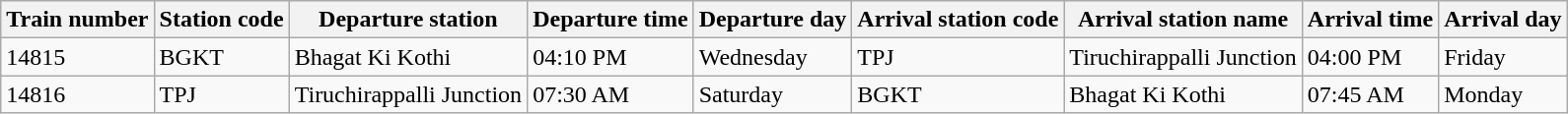<table class="wikitable">
<tr>
<th>Train number</th>
<th>Station code</th>
<th>Departure station</th>
<th>Departure time</th>
<th>Departure day</th>
<th>Arrival station code</th>
<th>Arrival station name</th>
<th>Arrival time</th>
<th>Arrival day</th>
</tr>
<tr>
<td>14815</td>
<td>BGKT</td>
<td>Bhagat Ki Kothi</td>
<td>04:10 PM</td>
<td>Wednesday</td>
<td>TPJ</td>
<td>Tiruchirappalli Junction</td>
<td>04:00 PM</td>
<td>Friday</td>
</tr>
<tr>
<td>14816</td>
<td>TPJ</td>
<td>Tiruchirappalli Junction</td>
<td>07:30 AM</td>
<td>Saturday</td>
<td>BGKT</td>
<td>Bhagat Ki Kothi</td>
<td>07:45 AM</td>
<td>Monday</td>
</tr>
</table>
